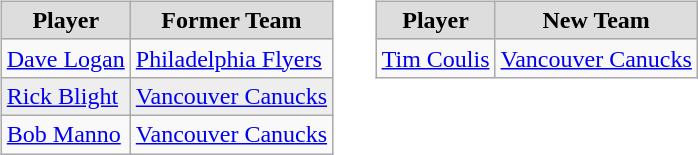<table cellspacing="10">
<tr>
<td valign="top"><br><table class="wikitable">
<tr style="text-align:center; background:#ddd;">
<td><strong>Player</strong></td>
<td><strong>Former Team</strong></td>
</tr>
<tr>
<td><a href='#'>Dave Logan</a></td>
<td><a href='#'>Philadelphia Flyers</a></td>
</tr>
<tr style="background:#eee;">
<td><a href='#'>Rick Blight</a></td>
<td><a href='#'>Vancouver Canucks</a></td>
</tr>
<tr>
<td><a href='#'>Bob Manno</a></td>
<td><a href='#'>Vancouver Canucks</a></td>
</tr>
</table>
</td>
<td valign="top"><br><table class="wikitable">
<tr style="text-align:center; background:#ddd;">
<td><strong>Player</strong></td>
<td><strong>New Team</strong></td>
</tr>
<tr>
<td><a href='#'>Tim Coulis</a></td>
<td><a href='#'>Vancouver Canucks</a></td>
</tr>
</table>
</td>
</tr>
</table>
